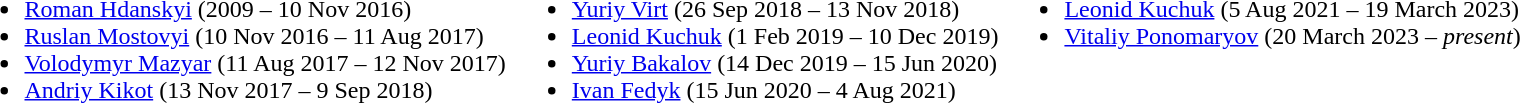<table>
<tr>
<td valign="top"><br><ul><li> <a href='#'>Roman Hdanskyi</a> (2009 – 10 Nov 2016)</li><li> <a href='#'>Ruslan Mostovyi</a> (10 Nov 2016 – 11 Aug 2017)</li><li> <a href='#'>Volodymyr Mazyar</a> (11 Aug 2017 – 12 Nov 2017)</li><li> <a href='#'>Andriy Kikot</a> (13 Nov 2017 – 9 Sep 2018)</li></ul> </td>
<td valign="top"><br><ul><li> <a href='#'>Yuriy Virt</a> (26 Sep 2018 – 13 Nov 2018)</li><li> <a href='#'>Leonid Kuchuk</a> (1 Feb 2019 – 10 Dec 2019)</li><li> <a href='#'>Yuriy Bakalov</a> (14 Dec 2019 – 15 Jun 2020)</li><li> <a href='#'>Ivan Fedyk</a> (15 Jun 2020 – 4 Aug 2021)</li></ul> </td>
<td valign="top"><br><ul><li> <a href='#'>Leonid Kuchuk</a> (5 Aug 2021 – 19 March 2023)</li><li> <a href='#'>Vitaliy Ponomaryov</a> (20 March 2023 – <em>present</em>)</li></ul></td>
</tr>
</table>
